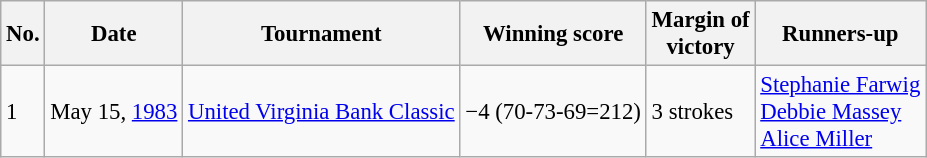<table class="wikitable" style="font-size:95%;">
<tr>
<th>No.</th>
<th>Date</th>
<th>Tournament</th>
<th>Winning score</th>
<th>Margin of<br>victory</th>
<th>Runners-up</th>
</tr>
<tr>
<td>1</td>
<td>May 15, <a href='#'>1983</a></td>
<td><a href='#'>United Virginia Bank Classic</a></td>
<td>−4 (70-73-69=212)</td>
<td>3 strokes</td>
<td> <a href='#'>Stephanie Farwig</a><br> <a href='#'>Debbie Massey</a><br> <a href='#'>Alice Miller</a></td>
</tr>
</table>
